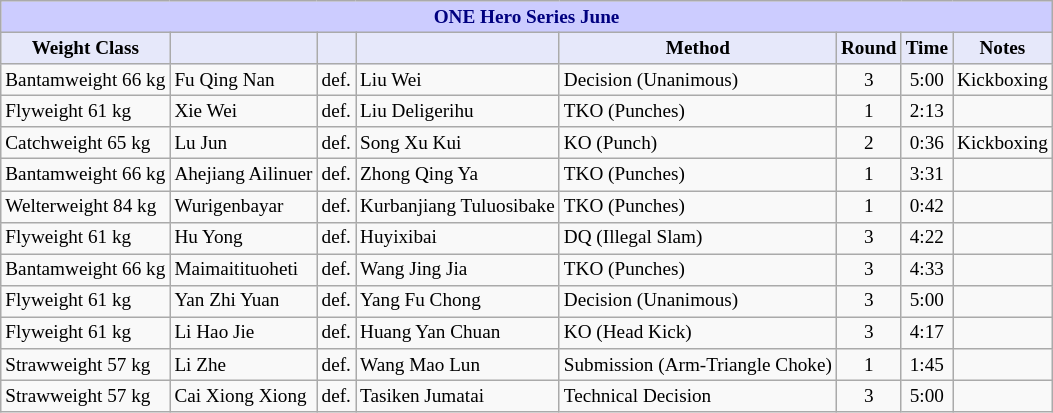<table class="wikitable" style="font-size: 80%;">
<tr>
<th colspan="8" style="background-color: #ccf; color: #000080; text-align: center;"><strong>ONE Hero Series June</strong></th>
</tr>
<tr>
<th colspan="1" style="background-color: #E6E8FA; color: #000000; text-align: center;">Weight Class</th>
<th colspan="1" style="background-color: #E6E8FA; color: #000000; text-align: center;"></th>
<th colspan="1" style="background-color: #E6E8FA; color: #000000; text-align: center;"></th>
<th colspan="1" style="background-color: #E6E8FA; color: #000000; text-align: center;"></th>
<th colspan="1" style="background-color: #E6E8FA; color: #000000; text-align: center;">Method</th>
<th colspan="1" style="background-color: #E6E8FA; color: #000000; text-align: center;">Round</th>
<th colspan="1" style="background-color: #E6E8FA; color: #000000; text-align: center;">Time</th>
<th colspan="1" style="background-color: #E6E8FA; color: #000000; text-align: center;">Notes</th>
</tr>
<tr>
<td>Bantamweight 66 kg</td>
<td> Fu Qing Nan</td>
<td>def.</td>
<td> Liu Wei</td>
<td>Decision (Unanimous)</td>
<td align=center>3</td>
<td align=center>5:00</td>
<td>Kickboxing</td>
</tr>
<tr>
<td>Flyweight 61 kg</td>
<td> Xie Wei</td>
<td>def.</td>
<td> Liu Deligerihu</td>
<td>TKO (Punches)</td>
<td align=center>1</td>
<td align=center>2:13</td>
<td></td>
</tr>
<tr>
<td>Catchweight 65 kg</td>
<td> Lu Jun</td>
<td>def.</td>
<td> Song Xu Kui</td>
<td>KO (Punch)</td>
<td align=center>2</td>
<td align=center>0:36</td>
<td>Kickboxing</td>
</tr>
<tr>
<td>Bantamweight 66 kg</td>
<td> Ahejiang Ailinuer</td>
<td>def.</td>
<td> Zhong Qing Ya</td>
<td>TKO (Punches)</td>
<td align=center>1</td>
<td align=center>3:31</td>
<td></td>
</tr>
<tr>
<td>Welterweight 84 kg</td>
<td> Wurigenbayar</td>
<td>def.</td>
<td> Kurbanjiang Tuluosibake</td>
<td>TKO (Punches)</td>
<td align=center>1</td>
<td align=center>0:42</td>
<td></td>
</tr>
<tr>
<td>Flyweight 61 kg</td>
<td> Hu Yong</td>
<td>def.</td>
<td> Huyixibai</td>
<td>DQ (Illegal Slam)</td>
<td align=center>3</td>
<td align=center>4:22</td>
<td></td>
</tr>
<tr>
<td>Bantamweight 66 kg</td>
<td> Maimaitituoheti</td>
<td>def.</td>
<td> Wang Jing Jia</td>
<td>TKO (Punches)</td>
<td align=center>3</td>
<td align=center>4:33</td>
<td></td>
</tr>
<tr>
<td>Flyweight 61 kg</td>
<td> Yan Zhi Yuan</td>
<td>def.</td>
<td> Yang Fu Chong</td>
<td>Decision (Unanimous)</td>
<td align=center>3</td>
<td align=center>5:00</td>
<td></td>
</tr>
<tr>
<td>Flyweight 61 kg</td>
<td> Li Hao Jie</td>
<td>def.</td>
<td> Huang Yan Chuan</td>
<td>KO (Head Kick)</td>
<td align=center>3</td>
<td align=center>4:17</td>
<td></td>
</tr>
<tr>
<td>Strawweight 57 kg</td>
<td> Li Zhe</td>
<td>def.</td>
<td> Wang Mao Lun</td>
<td>Submission (Arm-Triangle Choke)</td>
<td align=center>1</td>
<td align=center>1:45</td>
<td></td>
</tr>
<tr>
<td>Strawweight 57 kg</td>
<td> Cai Xiong Xiong</td>
<td>def.</td>
<td> Tasiken Jumatai</td>
<td>Technical Decision</td>
<td align=center>3</td>
<td align=center>5:00</td>
<td></td>
</tr>
</table>
